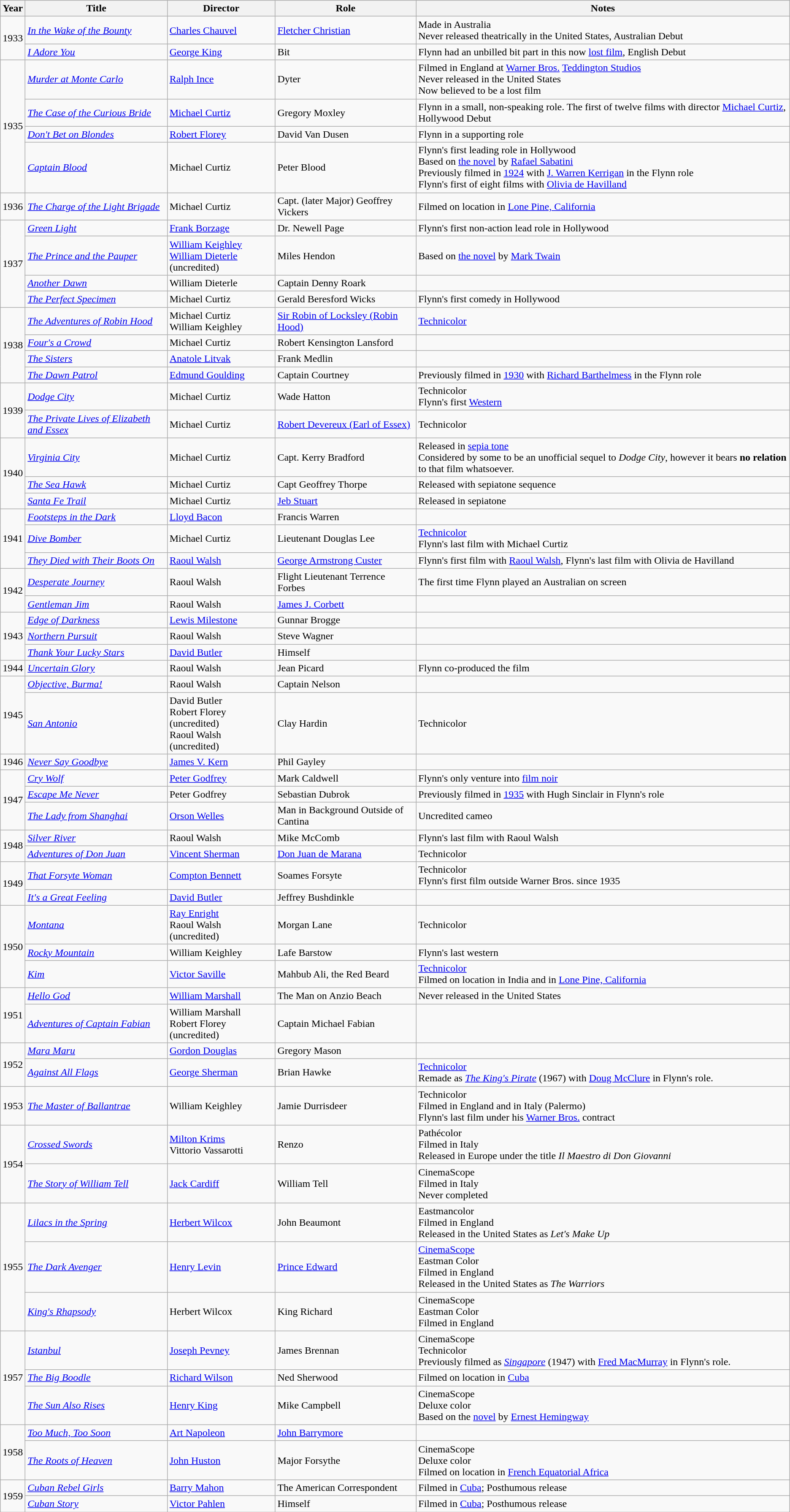<table class="wikitable sortable plainrowheaders">
<tr>
<th scope="col">Year</th>
<th scope="col">Title</th>
<th>Director</th>
<th scope="col">Role</th>
<th scope="col" class="unsortable">Notes</th>
</tr>
<tr>
<td rowspan="2">1933</td>
<td><em><a href='#'>In the Wake of the Bounty</a></em></td>
<td><a href='#'>Charles Chauvel</a></td>
<td><a href='#'>Fletcher Christian</a></td>
<td>Made in Australia<br>Never released theatrically in the United States, Australian Debut</td>
</tr>
<tr>
<td><em><a href='#'>I Adore You</a></em></td>
<td><a href='#'>George King</a></td>
<td>Bit</td>
<td>Flynn had an unbilled bit part in this now <a href='#'>lost film</a>, English Debut</td>
</tr>
<tr>
<td rowspan="4">1935</td>
<td><em><a href='#'>Murder at Monte Carlo</a></em></td>
<td><a href='#'>Ralph Ince</a></td>
<td>Dyter</td>
<td>Filmed in England at <a href='#'>Warner Bros.</a> <a href='#'>Teddington Studios</a><br>Never released in the United States<br>Now believed to be a lost film</td>
</tr>
<tr>
<td><em><a href='#'>The Case of the Curious Bride</a></em></td>
<td><a href='#'>Michael Curtiz</a></td>
<td>Gregory Moxley</td>
<td>Flynn in a small, non-speaking role. The first of twelve films with director <a href='#'>Michael Curtiz</a>, Hollywood Debut</td>
</tr>
<tr>
<td><em><a href='#'>Don't Bet on Blondes</a></em></td>
<td><a href='#'>Robert Florey</a></td>
<td>David Van Dusen</td>
<td>Flynn in a supporting role</td>
</tr>
<tr>
<td><em><a href='#'>Captain Blood</a></em></td>
<td>Michael Curtiz</td>
<td>Peter Blood</td>
<td>Flynn's first leading role in Hollywood<br>Based on <a href='#'>the novel</a> by <a href='#'>Rafael Sabatini</a><br>Previously filmed in <a href='#'>1924</a> with <a href='#'>J. Warren Kerrigan</a> in the Flynn role<br> Flynn's first of eight films with <a href='#'>Olivia de Havilland</a></td>
</tr>
<tr>
<td>1936</td>
<td><em><a href='#'>The Charge of the Light Brigade</a></em></td>
<td>Michael Curtiz</td>
<td>Capt. (later Major) Geoffrey Vickers</td>
<td>Filmed on location in <a href='#'>Lone Pine, California</a></td>
</tr>
<tr>
<td rowspan="4">1937</td>
<td><em><a href='#'>Green Light</a></em></td>
<td><a href='#'>Frank Borzage</a></td>
<td>Dr. Newell Page</td>
<td>Flynn's first non-action lead role in Hollywood</td>
</tr>
<tr>
<td><em><a href='#'>The Prince and the Pauper</a></em></td>
<td><a href='#'>William Keighley</a><br><a href='#'>William Dieterle</a> (uncredited)</td>
<td>Miles Hendon</td>
<td>Based on <a href='#'>the novel</a> by <a href='#'>Mark Twain</a></td>
</tr>
<tr>
<td><em><a href='#'>Another Dawn</a></em></td>
<td>William Dieterle</td>
<td>Captain Denny Roark</td>
<td></td>
</tr>
<tr>
<td><em><a href='#'>The Perfect Specimen</a></em></td>
<td>Michael Curtiz</td>
<td>Gerald Beresford Wicks</td>
<td>Flynn's first comedy in Hollywood</td>
</tr>
<tr>
<td rowspan="4">1938</td>
<td><em><a href='#'>The Adventures of Robin Hood</a></em></td>
<td>Michael Curtiz<br>William Keighley</td>
<td><a href='#'>Sir Robin of Locksley (Robin Hood)</a></td>
<td><a href='#'>Technicolor</a></td>
</tr>
<tr>
<td><em><a href='#'>Four's a Crowd</a></em></td>
<td>Michael Curtiz</td>
<td>Robert Kensington Lansford</td>
<td></td>
</tr>
<tr>
<td><em><a href='#'>The Sisters</a></em></td>
<td><a href='#'>Anatole Litvak</a></td>
<td>Frank Medlin</td>
<td></td>
</tr>
<tr>
<td><em><a href='#'>The Dawn Patrol</a></em></td>
<td><a href='#'>Edmund Goulding</a></td>
<td>Captain Courtney</td>
<td>Previously filmed in <a href='#'>1930</a> with <a href='#'>Richard Barthelmess</a> in the Flynn role</td>
</tr>
<tr>
<td rowspan="2">1939</td>
<td><em><a href='#'>Dodge City</a></em></td>
<td>Michael Curtiz</td>
<td>Wade Hatton</td>
<td>Technicolor<br>Flynn's first <a href='#'>Western</a></td>
</tr>
<tr>
<td><em><a href='#'>The Private Lives of Elizabeth and Essex</a></em></td>
<td>Michael Curtiz</td>
<td><a href='#'>Robert Devereux (Earl of Essex)</a></td>
<td>Technicolor</td>
</tr>
<tr>
<td rowspan="3">1940</td>
<td><em><a href='#'>Virginia City</a></em></td>
<td>Michael Curtiz</td>
<td>Capt. Kerry Bradford</td>
<td>Released in <a href='#'>sepia tone</a><br>Considered by some to be an unofficial sequel to <em>Dodge City</em>, however it bears <strong>no relation</strong> to that film whatsoever.</td>
</tr>
<tr>
<td><em><a href='#'>The Sea Hawk</a></em></td>
<td>Michael Curtiz</td>
<td>Capt Geoffrey Thorpe</td>
<td>Released with sepiatone sequence</td>
</tr>
<tr>
<td><em><a href='#'>Santa Fe Trail</a></em></td>
<td>Michael Curtiz</td>
<td><a href='#'>Jeb Stuart</a></td>
<td>Released in sepiatone</td>
</tr>
<tr>
<td rowspan="3">1941</td>
<td><em><a href='#'>Footsteps in the Dark</a></em></td>
<td><a href='#'>Lloyd Bacon</a></td>
<td>Francis Warren</td>
<td></td>
</tr>
<tr>
<td><em><a href='#'>Dive Bomber</a></em></td>
<td>Michael Curtiz</td>
<td>Lieutenant Douglas Lee</td>
<td><a href='#'>Technicolor</a><br>Flynn's last film with Michael Curtiz</td>
</tr>
<tr>
<td><em><a href='#'>They Died with Their Boots On</a></em></td>
<td><a href='#'>Raoul Walsh</a></td>
<td><a href='#'>George Armstrong Custer</a></td>
<td>Flynn's first film with <a href='#'>Raoul Walsh</a>, Flynn's last film with Olivia de Havilland</td>
</tr>
<tr>
<td rowspan="2">1942</td>
<td><em><a href='#'>Desperate Journey</a></em></td>
<td>Raoul Walsh</td>
<td>Flight Lieutenant Terrence Forbes</td>
<td>The first time Flynn played an Australian on screen</td>
</tr>
<tr>
<td><em><a href='#'>Gentleman Jim</a></em></td>
<td>Raoul Walsh</td>
<td><a href='#'>James J. Corbett</a></td>
<td></td>
</tr>
<tr>
<td rowspan="3">1943</td>
<td><em><a href='#'>Edge of Darkness</a></em></td>
<td><a href='#'>Lewis Milestone</a></td>
<td>Gunnar Brogge</td>
<td></td>
</tr>
<tr>
<td><em><a href='#'>Northern Pursuit</a></em></td>
<td>Raoul Walsh</td>
<td>Steve Wagner</td>
<td></td>
</tr>
<tr>
<td><em><a href='#'>Thank Your Lucky Stars</a></em></td>
<td><a href='#'>David Butler</a></td>
<td>Himself</td>
<td></td>
</tr>
<tr>
<td>1944</td>
<td><em><a href='#'>Uncertain Glory</a></em></td>
<td>Raoul Walsh</td>
<td>Jean Picard</td>
<td>Flynn co-produced the film</td>
</tr>
<tr>
<td rowspan="2">1945</td>
<td><em><a href='#'>Objective, Burma!</a></em></td>
<td>Raoul Walsh</td>
<td>Captain Nelson</td>
<td></td>
</tr>
<tr>
<td><em><a href='#'>San Antonio</a></em></td>
<td>David Butler<br>Robert Florey (uncredited)<br>Raoul Walsh (uncredited)</td>
<td>Clay Hardin</td>
<td>Technicolor</td>
</tr>
<tr>
<td>1946</td>
<td><em><a href='#'>Never Say Goodbye</a></em></td>
<td><a href='#'>James V. Kern</a></td>
<td>Phil Gayley</td>
<td></td>
</tr>
<tr>
<td rowspan="3">1947</td>
<td><em><a href='#'>Cry Wolf</a></em></td>
<td><a href='#'>Peter Godfrey</a></td>
<td>Mark Caldwell</td>
<td>Flynn's only venture into <a href='#'>film noir</a></td>
</tr>
<tr>
<td><em><a href='#'>Escape Me Never</a></em></td>
<td>Peter Godfrey</td>
<td>Sebastian Dubrok</td>
<td>Previously filmed in <a href='#'>1935</a> with Hugh Sinclair in Flynn's role</td>
</tr>
<tr>
<td><em><a href='#'>The Lady from Shanghai</a></em></td>
<td><a href='#'>Orson Welles</a></td>
<td>Man in Background Outside of Cantina</td>
<td>Uncredited cameo</td>
</tr>
<tr>
<td rowspan="2">1948</td>
<td><em><a href='#'>Silver River</a></em></td>
<td>Raoul Walsh</td>
<td>Mike McComb</td>
<td>Flynn's last film with Raoul Walsh</td>
</tr>
<tr>
<td><em><a href='#'>Adventures of Don Juan</a></em></td>
<td><a href='#'>Vincent Sherman</a></td>
<td><a href='#'>Don Juan de Marana</a></td>
<td>Technicolor</td>
</tr>
<tr>
<td rowspan="2">1949</td>
<td><em><a href='#'>That Forsyte Woman</a></em></td>
<td><a href='#'>Compton Bennett</a></td>
<td>Soames Forsyte</td>
<td>Technicolor<br>Flynn's first film outside Warner Bros. since 1935</td>
</tr>
<tr>
<td><em><a href='#'>It's a Great Feeling</a></em></td>
<td><a href='#'>David Butler</a></td>
<td>Jeffrey Bushdinkle</td>
<td></td>
</tr>
<tr>
<td rowspan="3">1950</td>
<td><em><a href='#'>Montana</a></em></td>
<td><a href='#'>Ray Enright</a><br>Raoul Walsh (uncredited)</td>
<td>Morgan Lane</td>
<td>Technicolor</td>
</tr>
<tr>
<td><em><a href='#'>Rocky Mountain</a></em></td>
<td>William Keighley</td>
<td>Lafe Barstow</td>
<td>Flynn's last western</td>
</tr>
<tr>
<td><em><a href='#'>Kim</a></em></td>
<td><a href='#'>Victor Saville</a></td>
<td>Mahbub Ali, the Red Beard</td>
<td><a href='#'>Technicolor</a><br>Filmed on location in India and in <a href='#'>Lone Pine, California</a></td>
</tr>
<tr>
<td rowspan="2">1951</td>
<td><em><a href='#'>Hello God</a></em></td>
<td><a href='#'>William Marshall</a></td>
<td>The Man on Anzio Beach</td>
<td>Never released in the United States</td>
</tr>
<tr>
<td><em><a href='#'>Adventures of Captain Fabian</a></em></td>
<td>William Marshall<br>Robert Florey (uncredited)</td>
<td>Captain Michael Fabian</td>
<td></td>
</tr>
<tr>
<td rowspan="2">1952</td>
<td><em><a href='#'>Mara Maru</a></em></td>
<td><a href='#'>Gordon Douglas</a></td>
<td>Gregory Mason</td>
<td></td>
</tr>
<tr>
<td><em><a href='#'>Against All Flags</a></em></td>
<td><a href='#'>George Sherman</a></td>
<td>Brian Hawke</td>
<td><a href='#'>Technicolor</a><br>Remade as <em><a href='#'>The King's Pirate</a></em> (1967) with <a href='#'>Doug McClure</a> in Flynn's role.</td>
</tr>
<tr>
<td>1953</td>
<td><em><a href='#'>The Master of Ballantrae</a></em></td>
<td>William Keighley</td>
<td>Jamie Durrisdeer</td>
<td>Technicolor<br>Filmed in England and in Italy (Palermo)<br>Flynn's last film under his <a href='#'>Warner Bros.</a> contract</td>
</tr>
<tr>
<td rowspan="2">1954</td>
<td><em><a href='#'>Crossed Swords</a></em></td>
<td><a href='#'>Milton Krims</a><br>Vittorio Vassarotti</td>
<td>Renzo</td>
<td>Pathécolor<br>Filmed in Italy<br>Released in Europe under the title <em>Il Maestro di Don Giovanni</em></td>
</tr>
<tr>
<td><em><a href='#'>The Story of William Tell</a></em></td>
<td><a href='#'>Jack Cardiff</a></td>
<td>William Tell</td>
<td>CinemaScope<br>Filmed in Italy<br>Never completed</td>
</tr>
<tr>
<td rowspan="3">1955</td>
<td><em><a href='#'>Lilacs in the Spring</a></em></td>
<td><a href='#'>Herbert Wilcox</a></td>
<td>John Beaumont</td>
<td>Eastmancolor<br>Filmed in England<br>Released in the United States as <em>Let's Make Up</em></td>
</tr>
<tr>
<td><em><a href='#'>The Dark Avenger</a></em></td>
<td><a href='#'>Henry Levin</a></td>
<td><a href='#'>Prince Edward</a></td>
<td><a href='#'>CinemaScope</a><br>Eastman Color<br>Filmed in England<br>Released in the United States as <em>The Warriors</em></td>
</tr>
<tr>
<td><em><a href='#'>King's Rhapsody</a></em></td>
<td>Herbert Wilcox</td>
<td>King Richard</td>
<td>CinemaScope<br>Eastman Color<br>Filmed in England</td>
</tr>
<tr>
<td rowspan="3">1957</td>
<td><em><a href='#'>Istanbul</a></em></td>
<td><a href='#'>Joseph Pevney</a></td>
<td>James Brennan</td>
<td>CinemaScope<br>Technicolor<br>Previously filmed as <em><a href='#'>Singapore</a></em> (1947) with <a href='#'>Fred MacMurray</a> in Flynn's role.</td>
</tr>
<tr>
<td><em><a href='#'>The Big Boodle</a></em></td>
<td><a href='#'>Richard Wilson</a></td>
<td>Ned Sherwood</td>
<td>Filmed on location in <a href='#'>Cuba</a></td>
</tr>
<tr>
<td><em><a href='#'>The Sun Also Rises</a></em></td>
<td><a href='#'>Henry King</a></td>
<td>Mike Campbell</td>
<td>CinemaScope<br>Deluxe color<br>Based on the <a href='#'>novel</a> by <a href='#'>Ernest Hemingway</a></td>
</tr>
<tr>
<td rowspan="2">1958</td>
<td><em><a href='#'>Too Much, Too Soon</a></em></td>
<td><a href='#'>Art Napoleon</a></td>
<td><a href='#'>John Barrymore</a></td>
<td></td>
</tr>
<tr>
<td><em><a href='#'>The Roots of Heaven</a></em></td>
<td><a href='#'>John Huston</a></td>
<td>Major Forsythe</td>
<td>CinemaScope<br>Deluxe color<br>Filmed on location in <a href='#'>French Equatorial Africa</a></td>
</tr>
<tr>
<td rowspan="2">1959</td>
<td><em><a href='#'>Cuban Rebel Girls</a></em></td>
<td><a href='#'>Barry Mahon</a></td>
<td>The American Correspondent</td>
<td>Filmed in <a href='#'>Cuba</a>; Posthumous release</td>
</tr>
<tr>
<td><em><a href='#'>Cuban Story</a></em></td>
<td><a href='#'>Victor Pahlen</a></td>
<td>Himself</td>
<td>Filmed in <a href='#'>Cuba</a>; Posthumous release</td>
</tr>
</table>
